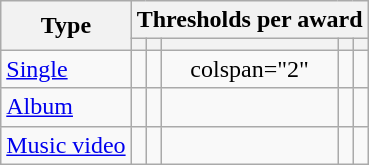<table class="wikitable" style="text-align: center;">
<tr>
<th rowspan="2">Type</th>
<th colspan="5">Thresholds per award</th>
</tr>
<tr>
<th></th>
<th></th>
<th></th>
<th></th>
<th></th>
</tr>
<tr>
<td align="left"><a href='#'>Single</a></td>
<td></td>
<td></td>
<td>colspan="2" </td>
<td></td>
</tr>
<tr>
<td align="left"><a href='#'>Album</a></td>
<td></td>
<td></td>
<td></td>
<td></td>
<td></td>
</tr>
<tr>
<td align="left"><a href='#'>Music video</a></td>
<td></td>
<td></td>
<td></td>
<td></td>
<td></td>
</tr>
</table>
